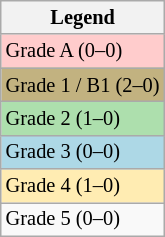<table class="wikitable" style="font-size:85%;">
<tr>
<th>Legend</th>
</tr>
<tr bgcolor="ffcccc">
<td>Grade A (0–0)</td>
</tr>
<tr bgcolor="C2B280">
<td>Grade 1 / B1 (2–0)</td>
</tr>
<tr bgcolor="ADDFAD">
<td>Grade 2 (1–0)</td>
</tr>
<tr bgcolor="lightblue">
<td>Grade 3 (0–0)</td>
</tr>
<tr bgcolor="ffecb2">
<td>Grade 4 (1–0)</td>
</tr>
<tr>
<td>Grade 5 (0–0)</td>
</tr>
</table>
